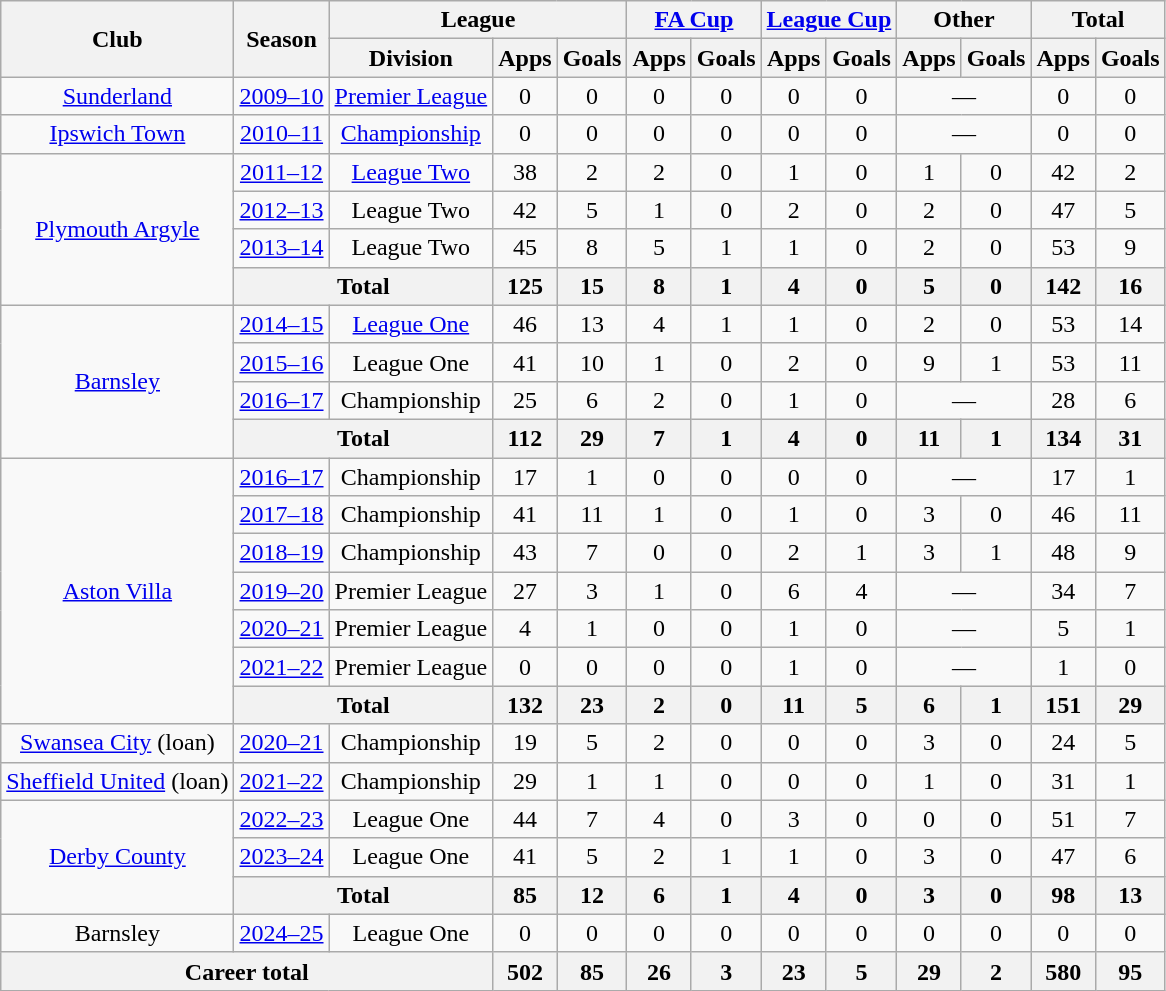<table class="wikitable" style="text-align:center">
<tr>
<th rowspan="2">Club</th>
<th rowspan="2">Season</th>
<th colspan="3">League</th>
<th colspan="2"><a href='#'>FA Cup</a></th>
<th colspan="2"><a href='#'>League Cup</a></th>
<th colspan="2">Other</th>
<th colspan="2">Total</th>
</tr>
<tr>
<th>Division</th>
<th>Apps</th>
<th>Goals</th>
<th>Apps</th>
<th>Goals</th>
<th>Apps</th>
<th>Goals</th>
<th>Apps</th>
<th>Goals</th>
<th>Apps</th>
<th>Goals</th>
</tr>
<tr>
<td><a href='#'>Sunderland</a></td>
<td><a href='#'>2009–10</a></td>
<td><a href='#'>Premier League</a></td>
<td>0</td>
<td>0</td>
<td>0</td>
<td>0</td>
<td>0</td>
<td>0</td>
<td colspan="2">—</td>
<td>0</td>
<td>0</td>
</tr>
<tr>
<td><a href='#'>Ipswich Town</a></td>
<td><a href='#'>2010–11</a></td>
<td><a href='#'>Championship</a></td>
<td>0</td>
<td>0</td>
<td>0</td>
<td>0</td>
<td>0</td>
<td>0</td>
<td colspan="2">—</td>
<td>0</td>
<td>0</td>
</tr>
<tr>
<td rowspan="4"><a href='#'>Plymouth Argyle</a></td>
<td><a href='#'>2011–12</a></td>
<td><a href='#'>League Two</a></td>
<td>38</td>
<td>2</td>
<td>2</td>
<td>0</td>
<td>1</td>
<td>0</td>
<td>1</td>
<td>0</td>
<td>42</td>
<td>2</td>
</tr>
<tr>
<td><a href='#'>2012–13</a></td>
<td>League Two</td>
<td>42</td>
<td>5</td>
<td>1</td>
<td>0</td>
<td>2</td>
<td>0</td>
<td>2</td>
<td>0</td>
<td>47</td>
<td>5</td>
</tr>
<tr>
<td><a href='#'>2013–14</a></td>
<td>League Two</td>
<td>45</td>
<td>8</td>
<td>5</td>
<td>1</td>
<td>1</td>
<td>0</td>
<td>2</td>
<td>0</td>
<td>53</td>
<td>9</td>
</tr>
<tr>
<th colspan="2">Total</th>
<th>125</th>
<th>15</th>
<th>8</th>
<th>1</th>
<th>4</th>
<th>0</th>
<th>5</th>
<th>0</th>
<th>142</th>
<th>16</th>
</tr>
<tr>
<td rowspan="4"><a href='#'>Barnsley</a></td>
<td><a href='#'>2014–15</a></td>
<td><a href='#'>League One</a></td>
<td>46</td>
<td>13</td>
<td>4</td>
<td>1</td>
<td>1</td>
<td>0</td>
<td>2</td>
<td>0</td>
<td>53</td>
<td>14</td>
</tr>
<tr>
<td><a href='#'>2015–16</a></td>
<td>League One</td>
<td>41</td>
<td>10</td>
<td>1</td>
<td>0</td>
<td>2</td>
<td>0</td>
<td>9</td>
<td>1</td>
<td>53</td>
<td>11</td>
</tr>
<tr>
<td><a href='#'>2016–17</a></td>
<td>Championship</td>
<td>25</td>
<td>6</td>
<td>2</td>
<td>0</td>
<td>1</td>
<td>0</td>
<td colspan="2">—</td>
<td>28</td>
<td>6</td>
</tr>
<tr>
<th colspan="2">Total</th>
<th>112</th>
<th>29</th>
<th>7</th>
<th>1</th>
<th>4</th>
<th>0</th>
<th>11</th>
<th>1</th>
<th>134</th>
<th>31</th>
</tr>
<tr>
<td rowspan="7"><a href='#'>Aston Villa</a></td>
<td><a href='#'>2016–17</a></td>
<td>Championship</td>
<td>17</td>
<td>1</td>
<td>0</td>
<td>0</td>
<td>0</td>
<td>0</td>
<td colspan="2">—</td>
<td>17</td>
<td>1</td>
</tr>
<tr>
<td><a href='#'>2017–18</a></td>
<td>Championship</td>
<td>41</td>
<td>11</td>
<td>1</td>
<td>0</td>
<td>1</td>
<td>0</td>
<td>3</td>
<td>0</td>
<td>46</td>
<td>11</td>
</tr>
<tr>
<td><a href='#'>2018–19</a></td>
<td>Championship</td>
<td>43</td>
<td>7</td>
<td>0</td>
<td>0</td>
<td>2</td>
<td>1</td>
<td>3</td>
<td>1</td>
<td>48</td>
<td>9</td>
</tr>
<tr>
<td><a href='#'>2019–20</a></td>
<td>Premier League</td>
<td>27</td>
<td>3</td>
<td>1</td>
<td>0</td>
<td>6</td>
<td>4</td>
<td colspan="2">—</td>
<td>34</td>
<td>7</td>
</tr>
<tr>
<td><a href='#'>2020–21</a></td>
<td>Premier League</td>
<td>4</td>
<td>1</td>
<td>0</td>
<td>0</td>
<td>1</td>
<td>0</td>
<td colspan="2">—</td>
<td>5</td>
<td>1</td>
</tr>
<tr>
<td><a href='#'>2021–22</a></td>
<td>Premier League</td>
<td>0</td>
<td>0</td>
<td>0</td>
<td>0</td>
<td>1</td>
<td>0</td>
<td colspan="2">—</td>
<td>1</td>
<td>0</td>
</tr>
<tr>
<th colspan="2">Total</th>
<th>132</th>
<th>23</th>
<th>2</th>
<th>0</th>
<th>11</th>
<th>5</th>
<th>6</th>
<th>1</th>
<th>151</th>
<th>29</th>
</tr>
<tr>
<td><a href='#'>Swansea City</a> (loan)</td>
<td><a href='#'>2020–21</a></td>
<td>Championship</td>
<td>19</td>
<td>5</td>
<td>2</td>
<td>0</td>
<td>0</td>
<td>0</td>
<td>3</td>
<td>0</td>
<td>24</td>
<td>5</td>
</tr>
<tr>
<td><a href='#'>Sheffield United</a> (loan)</td>
<td><a href='#'>2021–22</a></td>
<td>Championship</td>
<td>29</td>
<td>1</td>
<td>1</td>
<td>0</td>
<td>0</td>
<td>0</td>
<td>1</td>
<td>0</td>
<td>31</td>
<td>1</td>
</tr>
<tr>
<td rowspan="3"><a href='#'>Derby County</a></td>
<td><a href='#'>2022–23</a></td>
<td>League One</td>
<td>44</td>
<td>7</td>
<td>4</td>
<td>0</td>
<td>3</td>
<td>0</td>
<td>0</td>
<td>0</td>
<td>51</td>
<td>7</td>
</tr>
<tr>
<td><a href='#'>2023–24</a></td>
<td>League One</td>
<td>41</td>
<td>5</td>
<td>2</td>
<td>1</td>
<td>1</td>
<td>0</td>
<td>3</td>
<td>0</td>
<td>47</td>
<td>6</td>
</tr>
<tr>
<th colspan="2">Total</th>
<th>85</th>
<th>12</th>
<th>6</th>
<th>1</th>
<th>4</th>
<th>0</th>
<th>3</th>
<th>0</th>
<th>98</th>
<th>13</th>
</tr>
<tr>
<td>Barnsley</td>
<td><a href='#'>2024–25</a></td>
<td>League One</td>
<td>0</td>
<td>0</td>
<td>0</td>
<td>0</td>
<td>0</td>
<td>0</td>
<td>0</td>
<td>0</td>
<td>0</td>
<td>0</td>
</tr>
<tr>
<th colspan="3">Career total</th>
<th>502</th>
<th>85</th>
<th>26</th>
<th>3</th>
<th>23</th>
<th>5</th>
<th>29</th>
<th>2</th>
<th>580</th>
<th>95</th>
</tr>
</table>
